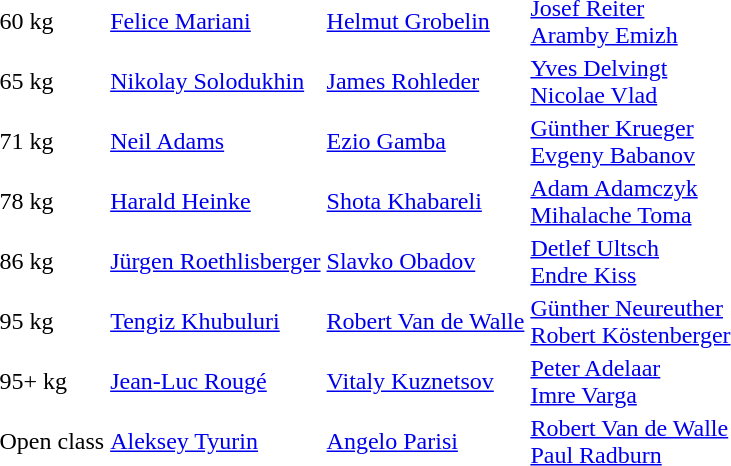<table>
<tr>
<td>60 kg</td>
<td><a href='#'>Felice Mariani</a></td>
<td><a href='#'>Helmut Grobelin</a></td>
<td><a href='#'>Josef Reiter</a><br><a href='#'>Aramby Emizh</a></td>
</tr>
<tr>
<td>65 kg</td>
<td><a href='#'>Nikolay Solodukhin</a></td>
<td><a href='#'>James Rohleder</a></td>
<td><a href='#'>Yves Delvingt</a><br><a href='#'>Nicolae Vlad</a></td>
</tr>
<tr>
<td>71 kg</td>
<td><a href='#'>Neil Adams</a></td>
<td><a href='#'>Ezio Gamba</a></td>
<td><a href='#'>Günther Krueger</a><br><a href='#'>Evgeny Babanov</a></td>
</tr>
<tr>
<td>78 kg</td>
<td><a href='#'>Harald Heinke</a></td>
<td><a href='#'>Shota Khabareli</a></td>
<td><a href='#'>Adam Adamczyk</a><br><a href='#'>Mihalache Toma</a></td>
</tr>
<tr>
<td>86 kg</td>
<td><a href='#'>Jürgen Roethlisberger</a></td>
<td><a href='#'>Slavko Obadov</a></td>
<td><a href='#'>Detlef Ultsch</a><br><a href='#'>Endre Kiss</a></td>
</tr>
<tr>
<td>95 kg</td>
<td><a href='#'>Tengiz Khubuluri</a></td>
<td><a href='#'>Robert Van de Walle</a></td>
<td><a href='#'>Günther Neureuther</a><br><a href='#'>Robert Köstenberger</a></td>
</tr>
<tr>
<td>95+ kg</td>
<td><a href='#'>Jean-Luc Rougé</a></td>
<td><a href='#'>Vitaly Kuznetsov</a></td>
<td><a href='#'>Peter Adelaar</a><br><a href='#'>Imre Varga</a></td>
</tr>
<tr>
<td>Open class</td>
<td><a href='#'>Aleksey Tyurin</a></td>
<td><a href='#'>Angelo Parisi</a></td>
<td><a href='#'>Robert Van de Walle</a><br><a href='#'>Paul Radburn</a></td>
</tr>
</table>
